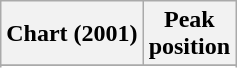<table class="wikitable sortable plainrowheaders" style="text-align:center">
<tr>
<th scope="col">Chart (2001)</th>
<th scope="col">Peak<br>position</th>
</tr>
<tr>
</tr>
<tr>
</tr>
</table>
